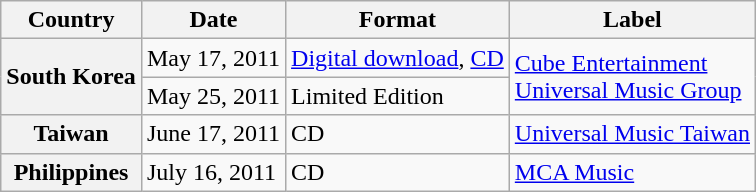<table class="wikitable plainrowheaders">
<tr>
<th scope="col">Country</th>
<th>Date</th>
<th>Format</th>
<th>Label</th>
</tr>
<tr>
<th scope="row" rowspan="2">South Korea</th>
<td>May 17, 2011</td>
<td><a href='#'>Digital download</a>, <a href='#'>CD</a></td>
<td rowspan="2"><a href='#'>Cube Entertainment</a><br><a href='#'>Universal Music Group</a></td>
</tr>
<tr>
<td>May 25, 2011</td>
<td>Limited Edition</td>
</tr>
<tr>
<th scope="row" rowspan="1">Taiwan</th>
<td>June 17, 2011</td>
<td>CD</td>
<td><a href='#'>Universal Music Taiwan</a></td>
</tr>
<tr>
<th scope="row" rowspan="1">Philippines</th>
<td>July 16, 2011</td>
<td>CD</td>
<td><a href='#'>MCA Music</a></td>
</tr>
</table>
